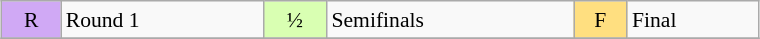<table class="wikitable" style="margin:0.5em auto; font-size:90%; line-height:1.25em;" width=40%;>
<tr>
<td bgcolor="#D0A9F5" align=center>R</td>
<td>Round 1</td>
<td bgcolor="#D9FFB2" align=center>½</td>
<td>Semifinals</td>
<td bgcolor="#FFDF80" align=center>F</td>
<td>Final</td>
</tr>
<tr>
</tr>
</table>
